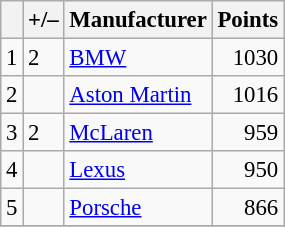<table class="wikitable" style="font-size: 95%;">
<tr>
<th scope="col"></th>
<th scope="col">+/–</th>
<th scope="col">Manufacturer</th>
<th scope="col">Points</th>
</tr>
<tr>
<td align=center>1</td>
<td align="left"> 2</td>
<td> <a href='#'>BMW</a></td>
<td align=right>1030</td>
</tr>
<tr>
<td align=center>2</td>
<td align="left"></td>
<td> <a href='#'>Aston Martin</a></td>
<td align=right>1016</td>
</tr>
<tr>
<td align=center>3</td>
<td align="left"> 2</td>
<td> <a href='#'>McLaren</a></td>
<td align=right>959</td>
</tr>
<tr>
<td align=center>4</td>
<td align="left"></td>
<td> <a href='#'>Lexus</a></td>
<td align=right>950</td>
</tr>
<tr>
<td align=center>5</td>
<td align="left"></td>
<td> <a href='#'>Porsche</a></td>
<td align=right>866</td>
</tr>
<tr>
</tr>
</table>
